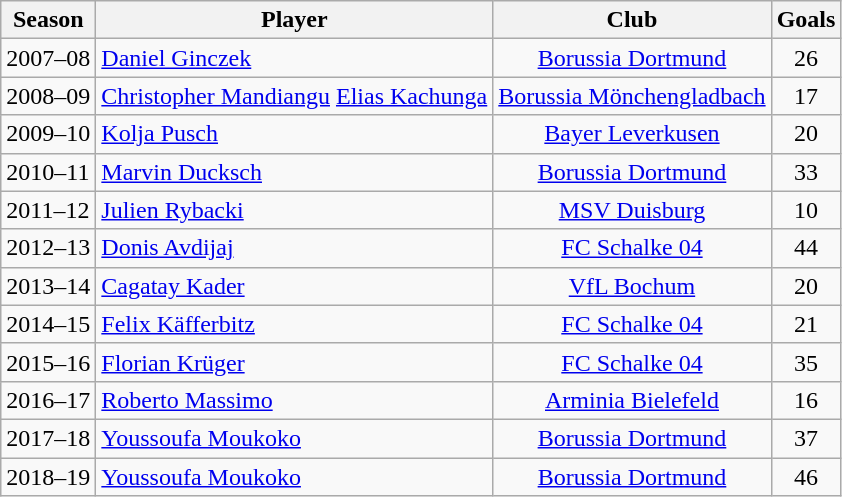<table class="wikitable sortable">
<tr>
<th>Season</th>
<th>Player</th>
<th>Club</th>
<th>Goals</th>
</tr>
<tr align="center">
<td align="left">2007–08</td>
<td align="left"> <a href='#'>Daniel Ginczek</a></td>
<td><a href='#'>Borussia Dortmund</a></td>
<td>26</td>
</tr>
<tr align="center">
<td align="left">2008–09</td>
<td align="left"> <a href='#'>Christopher Mandiangu</a>   <a href='#'>Elias Kachunga</a></td>
<td><a href='#'>Borussia Mönchengladbach</a></td>
<td>17</td>
</tr>
<tr align="center">
<td align="left">2009–10</td>
<td align="left"> <a href='#'>Kolja Pusch</a></td>
<td><a href='#'>Bayer Leverkusen</a></td>
<td>20</td>
</tr>
<tr align="center">
<td align="left">2010–11</td>
<td align="left"> <a href='#'>Marvin Ducksch</a></td>
<td><a href='#'>Borussia Dortmund</a></td>
<td>33</td>
</tr>
<tr align="center">
<td align="left">2011–12</td>
<td align="left"> <a href='#'>Julien Rybacki</a></td>
<td><a href='#'>MSV Duisburg</a></td>
<td>10</td>
</tr>
<tr align="center">
<td align="left">2012–13</td>
<td align="left"> <a href='#'>Donis Avdijaj</a></td>
<td><a href='#'>FC Schalke 04</a></td>
<td>44</td>
</tr>
<tr align="center">
<td align="left">2013–14</td>
<td align="left"> <a href='#'>Cagatay Kader</a></td>
<td><a href='#'>VfL Bochum</a></td>
<td>20</td>
</tr>
<tr align="center">
<td align="left">2014–15</td>
<td align="left"> <a href='#'>Felix Käfferbitz</a></td>
<td><a href='#'>FC Schalke 04</a></td>
<td>21</td>
</tr>
<tr align="center">
<td align="left">2015–16</td>
<td align="left"> <a href='#'>Florian Krüger</a></td>
<td><a href='#'>FC Schalke 04</a></td>
<td>35</td>
</tr>
<tr align="center">
<td align="left">2016–17</td>
<td align="left"> <a href='#'>Roberto Massimo</a></td>
<td><a href='#'>Arminia Bielefeld</a></td>
<td>16</td>
</tr>
<tr align="center">
<td align="left">2017–18</td>
<td align="left"> <a href='#'>Youssoufa Moukoko</a></td>
<td><a href='#'>Borussia Dortmund</a></td>
<td>37</td>
</tr>
<tr align="center">
<td align="left">2018–19</td>
<td align="left"> <a href='#'>Youssoufa Moukoko</a></td>
<td><a href='#'>Borussia Dortmund</a></td>
<td>46</td>
</tr>
</table>
